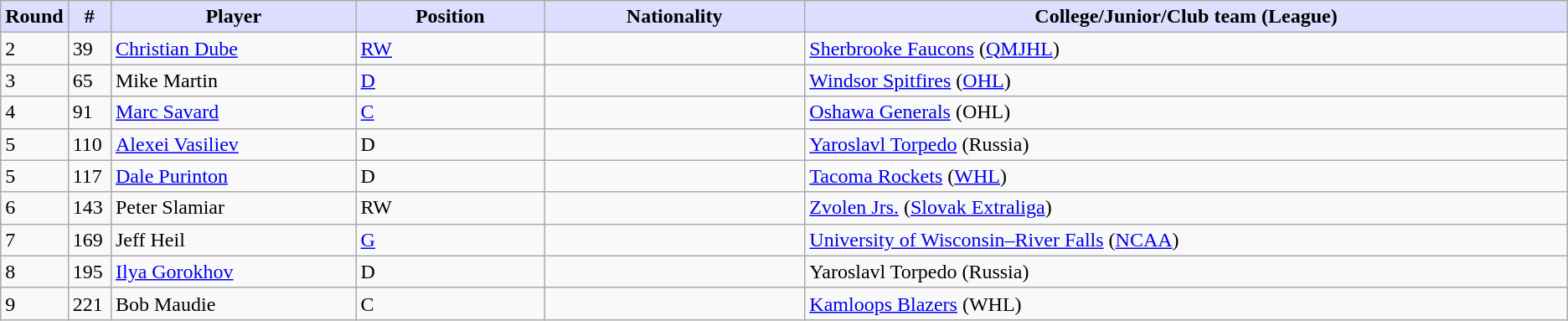<table class="wikitable">
<tr>
<th style="background:#ddf; width:2.00%;">Round</th>
<th style="background:#ddf; width:2.75%;">#</th>
<th style="background:#ddf; width:16.0%;">Player</th>
<th style="background:#ddf; width:12.25%;">Position</th>
<th style="background:#ddf; width:17.0%;">Nationality</th>
<th style="background:#ddf; width:100.0%;">College/Junior/Club team (League)</th>
</tr>
<tr>
<td>2</td>
<td>39</td>
<td><a href='#'>Christian Dube</a></td>
<td><a href='#'>RW</a></td>
<td></td>
<td><a href='#'>Sherbrooke Faucons</a> (<a href='#'>QMJHL</a>)</td>
</tr>
<tr>
<td>3</td>
<td>65</td>
<td>Mike Martin</td>
<td><a href='#'>D</a></td>
<td></td>
<td><a href='#'>Windsor Spitfires</a> (<a href='#'>OHL</a>)</td>
</tr>
<tr>
<td>4</td>
<td>91</td>
<td><a href='#'>Marc Savard</a></td>
<td><a href='#'>C</a></td>
<td></td>
<td><a href='#'>Oshawa Generals</a> (OHL)</td>
</tr>
<tr>
<td>5</td>
<td>110</td>
<td><a href='#'>Alexei Vasiliev</a></td>
<td>D</td>
<td></td>
<td><a href='#'>Yaroslavl Torpedo</a> (Russia)</td>
</tr>
<tr>
<td>5</td>
<td>117</td>
<td><a href='#'>Dale Purinton</a></td>
<td>D</td>
<td></td>
<td><a href='#'>Tacoma Rockets</a> (<a href='#'>WHL</a>)</td>
</tr>
<tr>
<td>6</td>
<td>143</td>
<td>Peter Slamiar</td>
<td>RW</td>
<td></td>
<td><a href='#'>Zvolen Jrs.</a> (<a href='#'>Slovak Extraliga</a>)</td>
</tr>
<tr>
<td>7</td>
<td>169</td>
<td>Jeff Heil</td>
<td><a href='#'>G</a></td>
<td></td>
<td><a href='#'>University of Wisconsin–River Falls</a> (<a href='#'>NCAA</a>)</td>
</tr>
<tr>
<td>8</td>
<td>195</td>
<td><a href='#'>Ilya Gorokhov</a></td>
<td>D</td>
<td></td>
<td>Yaroslavl Torpedo (Russia)</td>
</tr>
<tr>
<td>9</td>
<td>221</td>
<td>Bob Maudie</td>
<td>C</td>
<td></td>
<td><a href='#'>Kamloops Blazers</a> (WHL)</td>
</tr>
</table>
